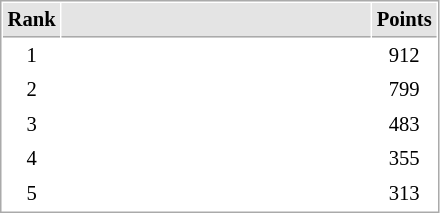<table cellspacing="1" cellpadding="3" style="border:1px solid #AAAAAA;font-size:86%">
<tr bgcolor="#E4E4E4">
<th style="border-bottom:1px solid #AAAAAA" width=10>Rank</th>
<th style="border-bottom:1px solid #AAAAAA" width=200></th>
<th style="border-bottom:1px solid #AAAAAA" width=20>Points</th>
</tr>
<tr>
<td align="center">1</td>
<td></td>
<td align=center>912</td>
</tr>
<tr>
<td align="center">2</td>
<td></td>
<td align=center>799</td>
</tr>
<tr>
<td align="center">3</td>
<td></td>
<td align=center>483</td>
</tr>
<tr>
<td align="center">4</td>
<td></td>
<td align=center>355</td>
</tr>
<tr>
<td align="center">5</td>
<td></td>
<td align=center>313</td>
</tr>
</table>
